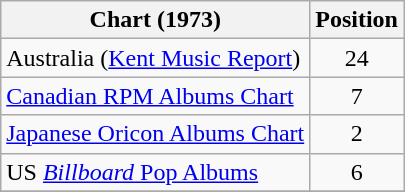<table class="wikitable sortable" style="text-align:center;">
<tr>
<th>Chart (1973)</th>
<th>Position</th>
</tr>
<tr>
<td align="left">Australia (<a href='#'>Kent Music Report</a>)</td>
<td style="text-align:center;">24</td>
</tr>
<tr>
<td align="left"><a href='#'>Canadian RPM Albums Chart</a></td>
<td>7</td>
</tr>
<tr>
<td align="left"><a href='#'>Japanese Oricon Albums Chart</a></td>
<td>2</td>
</tr>
<tr>
<td align="left">US <a href='#'><em>Billboard</em> Pop Albums</a></td>
<td>6</td>
</tr>
<tr>
</tr>
</table>
